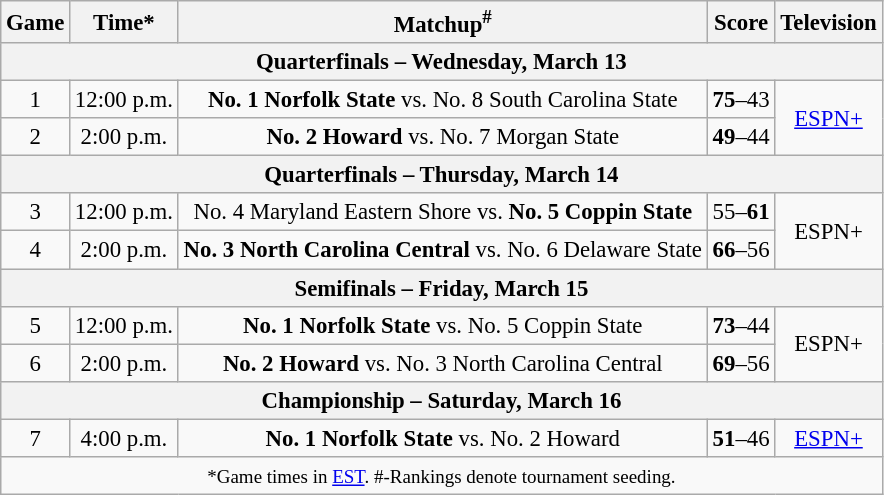<table class="wikitable" style="font-size: 95%;text-align:center">
<tr>
<th>Game</th>
<th>Time*</th>
<th>Matchup<sup>#</sup></th>
<th>Score</th>
<th>Television</th>
</tr>
<tr>
<th colspan="6">Quarterfinals – Wednesday, March 13</th>
</tr>
<tr>
<td>1</td>
<td>12:00 p.m.</td>
<td><strong>No. 1 Norfolk State</strong> vs. No. 8 South Carolina State</td>
<td><strong>75</strong>–43</td>
<td rowspan="2"><a href='#'>ESPN+</a></td>
</tr>
<tr>
<td>2</td>
<td>2:00 p.m.</td>
<td><strong>No. 2 Howard</strong> vs. No. 7 Morgan State</td>
<td><strong>49</strong>–44</td>
</tr>
<tr>
<th colspan="6">Quarterfinals – Thursday, March 14</th>
</tr>
<tr>
<td>3</td>
<td>12:00 p.m.</td>
<td>No. 4 Maryland Eastern Shore vs. <strong>No. 5 Coppin State</strong></td>
<td>55–<strong>61</strong></td>
<td rowspan="2">ESPN+</td>
</tr>
<tr>
<td>4</td>
<td>2:00 p.m.</td>
<td><strong>No. 3 North Carolina Central</strong> vs. No. 6 Delaware State</td>
<td><strong>66</strong>–56</td>
</tr>
<tr>
<th colspan="6">Semifinals – Friday, March 15</th>
</tr>
<tr>
<td>5</td>
<td>12:00 p.m.</td>
<td><strong>No. 1 Norfolk State</strong> vs. No. 5 Coppin State</td>
<td><strong>73</strong>–44</td>
<td rowspan="2">ESPN+</td>
</tr>
<tr>
<td>6</td>
<td>2:00 p.m.</td>
<td><strong>No. 2 Howard</strong> vs. No. 3 North Carolina Central</td>
<td><strong>69</strong>–56</td>
</tr>
<tr>
<th colspan="6">Championship – Saturday, March 16</th>
</tr>
<tr>
<td>7</td>
<td>4:00 p.m.</td>
<td><strong>No. 1 Norfolk State</strong> vs. No. 2 Howard</td>
<td><strong>51</strong>–46</td>
<td rowspan="1"><a href='#'>ESPN+</a></td>
</tr>
<tr>
<td colspan="6"><small>*Game times in <a href='#'>EST</a>. #-Rankings denote tournament seeding.</small></td>
</tr>
</table>
